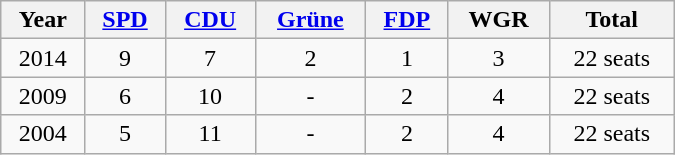<table class="wikitable" width="450">
<tr>
<th>Year</th>
<th><a href='#'>SPD</a></th>
<th><a href='#'>CDU</a></th>
<th><a href='#'>Grüne</a></th>
<th><a href='#'>FDP</a></th>
<th>WGR</th>
<th>Total</th>
</tr>
<tr align="center">
<td>2014</td>
<td>9</td>
<td>7</td>
<td>2</td>
<td>1</td>
<td>3</td>
<td>22 seats</td>
</tr>
<tr align="center">
<td>2009</td>
<td>6</td>
<td>10</td>
<td>-</td>
<td>2</td>
<td>4</td>
<td>22 seats</td>
</tr>
<tr align="center">
<td>2004</td>
<td>5</td>
<td>11</td>
<td>-</td>
<td>2</td>
<td>4</td>
<td>22 seats</td>
</tr>
</table>
